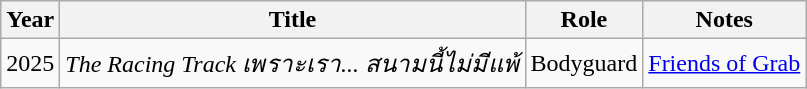<table class="wikitable">
<tr>
<th>Year</th>
<th>Title</th>
<th>Role</th>
<th>Notes</th>
</tr>
<tr>
<td>2025</td>
<td><em>The Racing Track เพราะเรา... สนามนี้ไม่มีแพ้</em></td>
<td>Bodyguard</td>
<td><a href='#'>Friends of Grab</a></td>
</tr>
</table>
